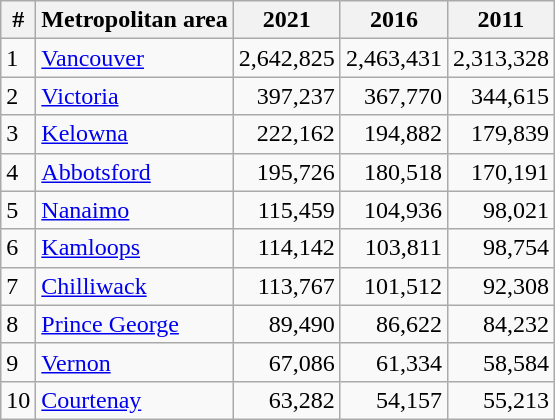<table class="wikitable sortable" style="margin-left:20px;">
<tr>
<th>#</th>
<th>Metropolitan area</th>
<th>2021</th>
<th>2016</th>
<th>2011</th>
</tr>
<tr>
<td>1</td>
<td style="text-align: left;"><a href='#'>Vancouver</a></td>
<td style="text-align: right;">2,642,825</td>
<td style="text-align: right;">2,463,431</td>
<td style="text-align: right;">2,313,328</td>
</tr>
<tr>
<td>2</td>
<td style="text-align: left;"><a href='#'>Victoria</a></td>
<td style="text-align: right;">397,237</td>
<td style="text-align: right;">367,770</td>
<td style="text-align: right;">344,615</td>
</tr>
<tr>
<td>3</td>
<td style="text-align: left;"><a href='#'>Kelowna</a></td>
<td style="text-align: right;">222,162</td>
<td style="text-align: right;">194,882</td>
<td style="text-align: right;">179,839</td>
</tr>
<tr>
<td>4</td>
<td style="text-align: left;"><a href='#'>Abbotsford</a></td>
<td style="text-align: right;">195,726</td>
<td style="text-align: right;">180,518</td>
<td style="text-align: right;">170,191</td>
</tr>
<tr>
<td>5</td>
<td style="text-align: left;"><a href='#'>Nanaimo</a></td>
<td style="text-align: right;">115,459</td>
<td style="text-align: right;">104,936</td>
<td style="text-align: right;">98,021</td>
</tr>
<tr>
<td>6</td>
<td style="text-align: left;"><a href='#'>Kamloops</a></td>
<td style="text-align: right;">114,142</td>
<td style="text-align: right;">103,811</td>
<td style="text-align: right;">98,754</td>
</tr>
<tr>
<td>7</td>
<td style="text-align: left;"><a href='#'>Chilliwack</a></td>
<td style="text-align: right;">113,767</td>
<td style="text-align: right;">101,512</td>
<td style="text-align: right;">92,308</td>
</tr>
<tr>
<td>8</td>
<td style="text-align: left;"><a href='#'>Prince George</a></td>
<td style="text-align: right;">89,490</td>
<td style="text-align: right;">86,622</td>
<td style="text-align: right;">84,232</td>
</tr>
<tr>
<td>9</td>
<td style="text-align: left;"><a href='#'>Vernon</a></td>
<td style="text-align: right;">67,086</td>
<td style="text-align: right;">61,334</td>
<td style="text-align: right;">58,584</td>
</tr>
<tr>
<td>10</td>
<td style="text-align: left;"><a href='#'>Courtenay</a></td>
<td style="text-align: right;">63,282</td>
<td style="text-align: right;">54,157</td>
<td style="text-align: right;">55,213</td>
</tr>
</table>
